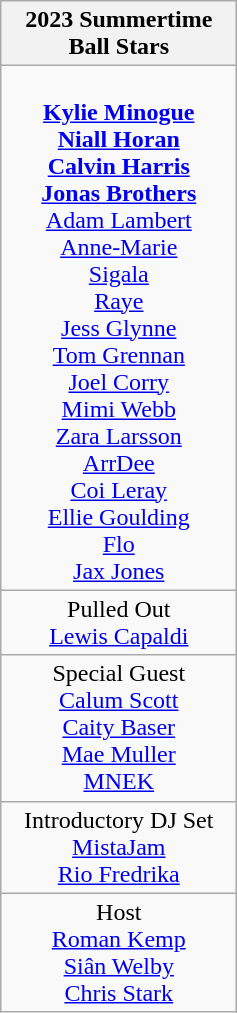<table class="wikitable">
<tr>
<th>2023 Summertime Ball Stars</th>
</tr>
<tr>
<td style="text-align:center; vertical-align:top; width:150px;"><br><strong><a href='#'>Kylie Minogue</a></strong><br><strong><a href='#'>Niall Horan</a></strong><br> <strong><a href='#'>Calvin Harris</a></strong><br>
<a href='#'><strong>Jonas Brothers</strong></a><br><a href='#'>Adam Lambert</a><br><a href='#'>Anne-Marie</a><br><a href='#'>Sigala</a><br><a href='#'>Raye</a><br><a href='#'>Jess Glynne</a><br><a href='#'>Tom Grennan</a><br><a href='#'>Joel Corry</a><br><a href='#'>Mimi Webb</a><br><a href='#'>Zara Larsson</a><br><a href='#'>ArrDee</a><br><a href='#'>Coi Leray</a><br><a href='#'>Ellie Goulding</a><br><a href='#'>Flo</a><br><a href='#'>Jax Jones</a></td>
</tr>
<tr>
<td style="text-align:center; vertical-align:top; width:150px;">Pulled Out<br><a href='#'>Lewis Capaldi</a></td>
</tr>
<tr>
<td style="text-align:center; vertical-align:top; width:150px;">Special Guest<br><a href='#'>Calum Scott</a><br><a href='#'>Caity Baser</a><br>
<a href='#'>Mae Muller</a> <br><a href='#'>MNEK</a></td>
</tr>
<tr>
<td style="text-align:center; vertical-align:top; width:150px;">Introductory DJ Set<br><a href='#'>MistaJam</a><br><a href='#'>Rio Fredrika</a></td>
</tr>
<tr>
<td style="text-align:center; vertical-align:top; width:150px;">Host<br><a href='#'>Roman Kemp</a><br><a href='#'>Siân Welby</a><br><a href='#'>Chris Stark</a></td>
</tr>
</table>
